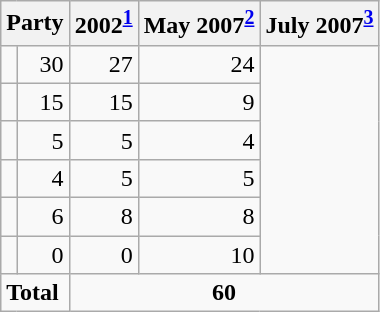<table class="wikitable">
<tr>
<th colspan="2">Party</th>
<th>2002<sup><a href='#'>1</a></sup></th>
<th>May 2007<sup><a href='#'>2</a></sup></th>
<th>July 2007<sup><a href='#'>3</a></sup></th>
</tr>
<tr>
<td></td>
<td align="right">30</td>
<td align="right">27</td>
<td align="right">24</td>
</tr>
<tr>
<td></td>
<td align="right">15</td>
<td align="right">15</td>
<td align="right">9</td>
</tr>
<tr>
<td></td>
<td align="right">5</td>
<td align="right">5</td>
<td align="right">4</td>
</tr>
<tr>
<td></td>
<td align="right">4</td>
<td align="right">5</td>
<td align="right">5</td>
</tr>
<tr>
<td></td>
<td align="right">6</td>
<td align="right">8</td>
<td align="right">8</td>
</tr>
<tr>
<td></td>
<td align="right">0</td>
<td align="right">0</td>
<td align="right">10</td>
</tr>
<tr>
<td colspan="2"><strong>Total</strong></td>
<td colspan="3" align="center"><strong>60</strong></td>
</tr>
</table>
